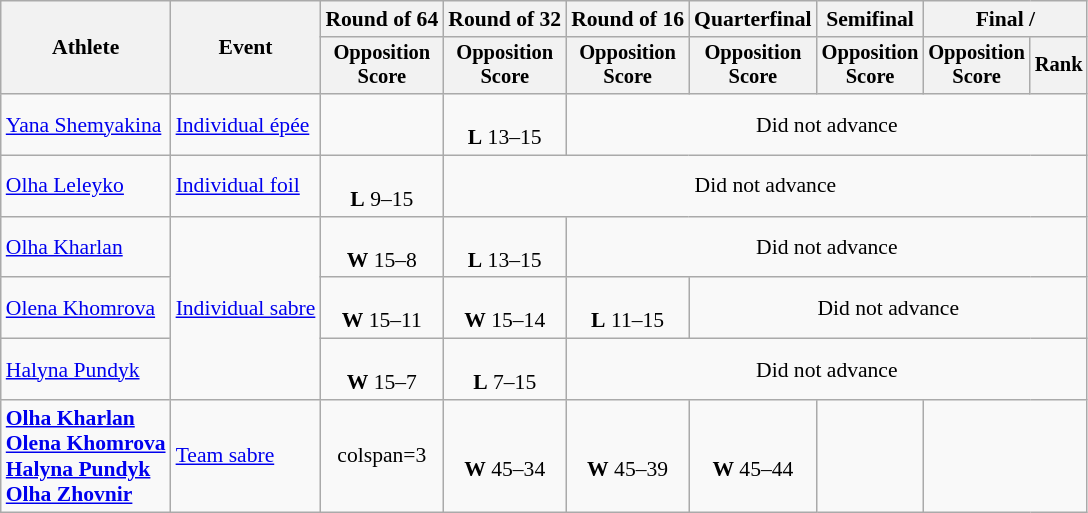<table class="wikitable" style="font-size:90%">
<tr>
<th rowspan="2">Athlete</th>
<th rowspan="2">Event</th>
<th>Round of 64</th>
<th>Round of 32</th>
<th>Round of 16</th>
<th>Quarterfinal</th>
<th>Semifinal</th>
<th colspan=2>Final / </th>
</tr>
<tr style="font-size:95%">
<th>Opposition <br> Score</th>
<th>Opposition <br> Score</th>
<th>Opposition <br> Score</th>
<th>Opposition <br> Score</th>
<th>Opposition <br> Score</th>
<th>Opposition <br> Score</th>
<th>Rank</th>
</tr>
<tr align=center>
<td align=left><a href='#'>Yana Shemyakina</a></td>
<td align=left><a href='#'>Individual épée</a></td>
<td></td>
<td> <br> <strong>L</strong> 13–15</td>
<td colspan=5>Did not advance</td>
</tr>
<tr align=center>
<td align=left><a href='#'>Olha Leleyko</a></td>
<td align=left><a href='#'>Individual foil</a></td>
<td> <br> <strong>L</strong> 9–15</td>
<td colspan=6>Did not advance</td>
</tr>
<tr align=center>
<td align=left><a href='#'>Olha Kharlan</a></td>
<td align=left rowspan=3><a href='#'>Individual sabre</a></td>
<td> <br> <strong>W</strong> 15–8</td>
<td> <br> <strong>L</strong> 13–15</td>
<td colspan=5>Did not advance</td>
</tr>
<tr align=center>
<td align=left><a href='#'>Olena Khomrova</a></td>
<td align=center> <br> <strong>W</strong> 15–11</td>
<td align=center> <br> <strong>W</strong> 15–14</td>
<td align=center> <br> <strong>L</strong> 11–15</td>
<td colspan=4>Did not advance</td>
</tr>
<tr align=center>
<td align=left><a href='#'>Halyna Pundyk</a></td>
<td> <br> <strong>W</strong> 15–7</td>
<td> <br> <strong>L</strong> 7–15</td>
<td colspan=5>Did not advance</td>
</tr>
<tr align=center>
<td align=left><strong><a href='#'>Olha Kharlan</a><br><a href='#'>Olena Khomrova</a><br><a href='#'>Halyna Pundyk</a><br><a href='#'>Olha Zhovnir</a></strong></td>
<td align=left><a href='#'>Team sabre</a></td>
<td>colspan=3 </td>
<td><br><strong>W</strong> 45–34</td>
<td><br><strong>W</strong> 45–39</td>
<td><br><strong>W</strong> 45–44</td>
<td></td>
</tr>
</table>
